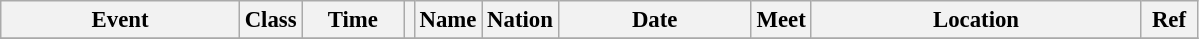<table class="wikitable" style="font-size: 95%;">
<tr>
<th style="width:10em">Event</th>
<th>Class</th>
<th style="width:4em">Time</th>
<th class="unsortable"></th>
<th>Name</th>
<th>Nation</th>
<th style="width:8em">Date</th>
<th>Meet</th>
<th style="width:14em">Location</th>
<th style="width:2em">Ref</th>
</tr>
<tr>
</tr>
</table>
